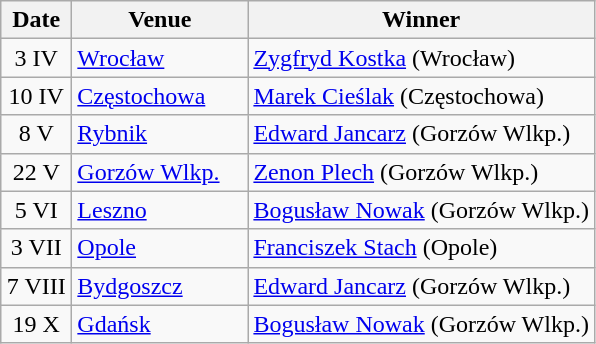<table class=wikitable>
<tr>
<th width=40px>Date</th>
<th width=110px>Venue</th>
<th>Winner</th>
</tr>
<tr>
<td align=center>3 IV</td>
<td><a href='#'>Wrocław</a></td>
<td><a href='#'>Zygfryd Kostka</a> (Wrocław)</td>
</tr>
<tr>
<td align=center>10 IV</td>
<td><a href='#'>Częstochowa</a></td>
<td><a href='#'>Marek Cieślak</a> (Częstochowa)</td>
</tr>
<tr>
<td align=center>8 V</td>
<td><a href='#'>Rybnik</a></td>
<td><a href='#'>Edward Jancarz</a> (Gorzów Wlkp.)</td>
</tr>
<tr>
<td align=center>22 V</td>
<td><a href='#'>Gorzów Wlkp.</a></td>
<td><a href='#'>Zenon Plech</a> (Gorzów Wlkp.)</td>
</tr>
<tr>
<td align=center>5 VI</td>
<td><a href='#'>Leszno</a></td>
<td><a href='#'>Bogusław Nowak</a> (Gorzów Wlkp.)</td>
</tr>
<tr>
<td align=center>3 VII</td>
<td><a href='#'>Opole</a></td>
<td><a href='#'>Franciszek Stach</a> (Opole)</td>
</tr>
<tr>
<td align=center>7 VIII</td>
<td><a href='#'>Bydgoszcz</a></td>
<td><a href='#'>Edward Jancarz</a> (Gorzów Wlkp.)</td>
</tr>
<tr>
<td align=center>19 X</td>
<td><a href='#'>Gdańsk</a></td>
<td><a href='#'>Bogusław Nowak</a> (Gorzów Wlkp.)</td>
</tr>
</table>
